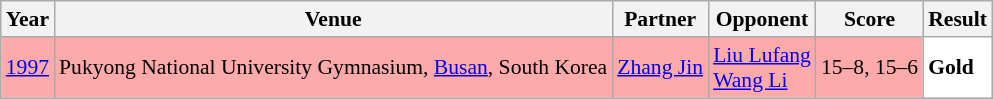<table class="sortable wikitable" style="font-size: 90%;">
<tr>
<th>Year</th>
<th>Venue</th>
<th>Partner</th>
<th>Opponent</th>
<th>Score</th>
<th>Result</th>
</tr>
<tr style="background:#FFAAAA">
<td align="center"><a href='#'>1997</a></td>
<td align="left">Pukyong National University Gymnasium, <a href='#'>Busan</a>, South Korea</td>
<td align="left"> <a href='#'>Zhang Jin</a></td>
<td align="left"> <a href='#'>Liu Lufang</a><br> <a href='#'>Wang Li</a></td>
<td align="left">15–8, 15–6</td>
<td style="text-align:left; background:white"> <strong>Gold</strong></td>
</tr>
</table>
